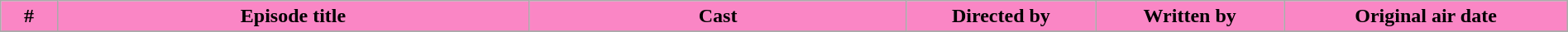<table class="wikitable plainrowheaders" style="margin: auto; width: 100%">
<tr>
<th style="background:#FA86C5;" width="3%;">#</th>
<th style="background:#FA86C5;" width="25%;">Episode title</th>
<th style="background:#FA86C5;" width="20%;">Cast</th>
<th style="background:#FA86C5;" width="10%;">Directed by</th>
<th style="background:#FA86C5;" width="10%;">Written by</th>
<th style="background:#FA86C5;" width="15%;">Original air date</th>
</tr>
<tr>
</tr>
</table>
